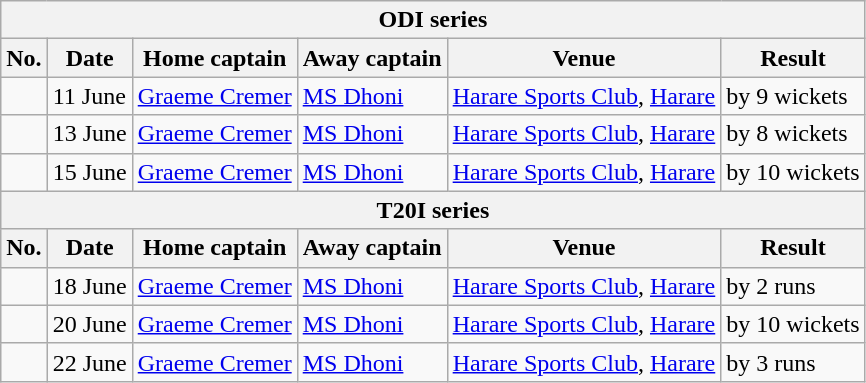<table class="wikitable">
<tr>
<th colspan="6">ODI series</th>
</tr>
<tr>
<th>No.</th>
<th>Date</th>
<th>Home captain</th>
<th>Away captain</th>
<th>Venue</th>
<th>Result</th>
</tr>
<tr>
<td></td>
<td>11 June</td>
<td><a href='#'>Graeme Cremer</a></td>
<td><a href='#'>MS Dhoni</a></td>
<td><a href='#'>Harare Sports Club</a>, <a href='#'>Harare</a></td>
<td> by 9 wickets</td>
</tr>
<tr>
<td></td>
<td>13 June</td>
<td><a href='#'>Graeme Cremer</a></td>
<td><a href='#'>MS Dhoni</a></td>
<td><a href='#'>Harare Sports Club</a>, <a href='#'>Harare</a></td>
<td> by 8 wickets</td>
</tr>
<tr>
<td></td>
<td>15 June</td>
<td><a href='#'>Graeme Cremer</a></td>
<td><a href='#'>MS Dhoni</a></td>
<td><a href='#'>Harare Sports Club</a>, <a href='#'>Harare</a></td>
<td> by 10 wickets</td>
</tr>
<tr>
<th colspan="6">T20I series</th>
</tr>
<tr>
<th>No.</th>
<th>Date</th>
<th>Home captain</th>
<th>Away captain</th>
<th>Venue</th>
<th>Result</th>
</tr>
<tr>
<td></td>
<td>18 June</td>
<td><a href='#'>Graeme Cremer</a></td>
<td><a href='#'>MS Dhoni</a></td>
<td><a href='#'>Harare Sports Club</a>, <a href='#'>Harare</a></td>
<td> by 2 runs</td>
</tr>
<tr>
<td></td>
<td>20 June</td>
<td><a href='#'>Graeme Cremer</a></td>
<td><a href='#'>MS Dhoni</a></td>
<td><a href='#'>Harare Sports Club</a>, <a href='#'>Harare</a></td>
<td> by 10 wickets</td>
</tr>
<tr>
<td></td>
<td>22 June</td>
<td><a href='#'>Graeme Cremer</a></td>
<td><a href='#'>MS Dhoni</a></td>
<td><a href='#'>Harare Sports Club</a>, <a href='#'>Harare</a></td>
<td> by 3 runs</td>
</tr>
</table>
